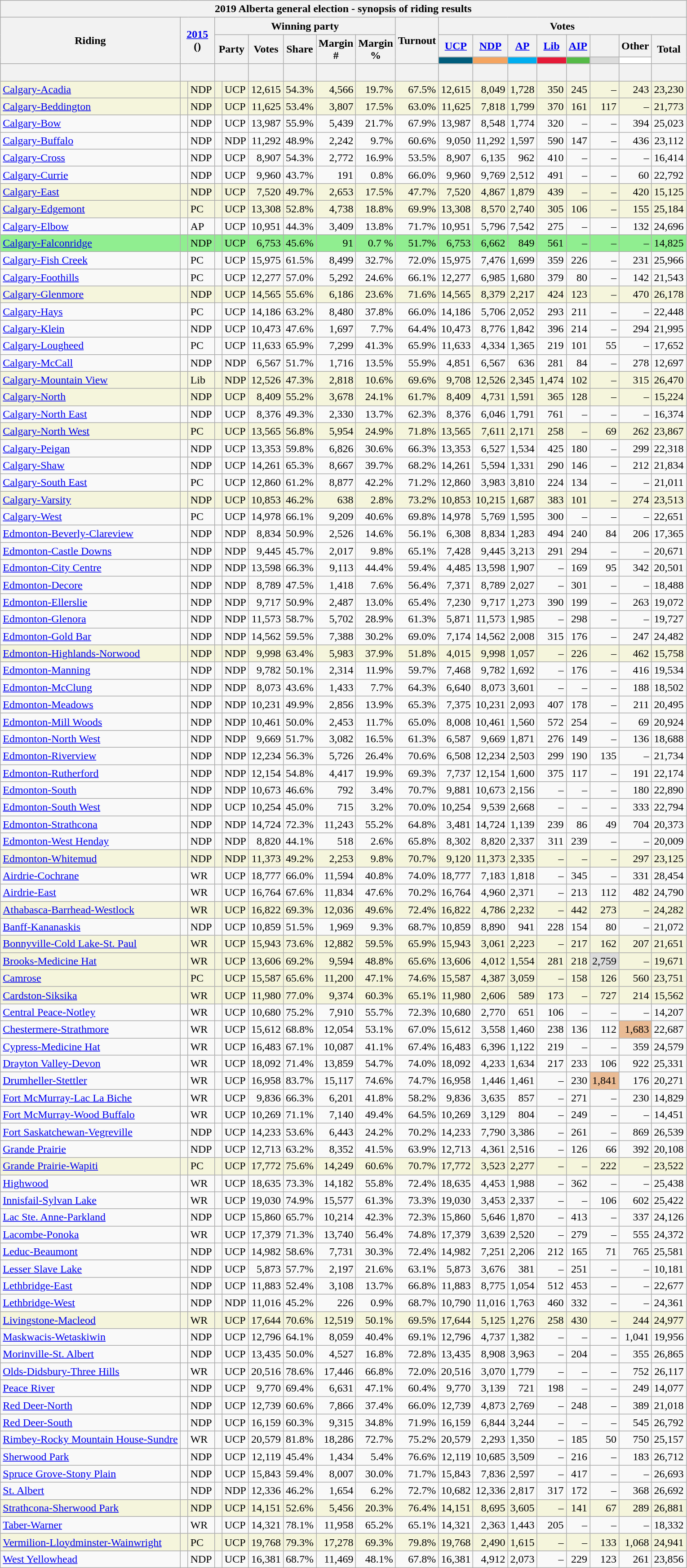<table class="wikitable sortable mw-collapsible" style="text-align:right;">
<tr>
<th colspan="19">2019 Alberta general election - synopsis of riding results</th>
</tr>
<tr>
<th rowspan="3">Riding</th>
<th colspan="2" rowspan="3"><a href='#'>2015</a><br>()</th>
<th colspan="6">Winning party</th>
<th rowspan="3">Turnout<br></th>
<th colspan="8">Votes</th>
</tr>
<tr>
<th colspan="2" rowspan="2" scope="col">Party</th>
<th rowspan="2">Votes</th>
<th rowspan="2">Share</th>
<th rowspan="2">Margin<br>#</th>
<th rowspan="2">Margin<br>%</th>
<th><a href='#'>UCP</a></th>
<th><a href='#'>NDP</a></th>
<th><a href='#'>AP</a></th>
<th><a href='#'>Lib</a></th>
<th><a href='#'>AIP</a></th>
<th></th>
<th>Other</th>
<th rowspan="2">Total</th>
</tr>
<tr>
<th style="background-color:#005D7C;"></th>
<th style="background-color:#F4A460;"></th>
<th style="background-color:#00AEEF;"></th>
<th style="background-color:#E51A38;"></th>
<th style="background-color:#55ba47;"></th>
<th style="background-color:#DCDCDC;"></th>
<th style="background-color:#FFFFFF;"></th>
</tr>
<tr>
<th> </th>
<th colspan="2"></th>
<th colspan="2"></th>
<th></th>
<th></th>
<th></th>
<th></th>
<th></th>
<th></th>
<th></th>
<th></th>
<th></th>
<th></th>
<th></th>
<th></th>
<th></th>
</tr>
<tr style="background-color:#F5F5DC;">
<td style="text-align:left;"><a href='#'>Calgary-Acadia</a></td>
<td> </td>
<td style="text-align:left;">NDP</td>
<td> </td>
<td style="text-align:left;">UCP</td>
<td>12,615</td>
<td>54.3%</td>
<td>4,566</td>
<td>19.7%</td>
<td>67.5%</td>
<td>12,615</td>
<td>8,049</td>
<td>1,728</td>
<td>350</td>
<td>245</td>
<td>–</td>
<td>243</td>
<td>23,230</td>
</tr>
<tr style="background-color:#F5F5DC;">
<td style="text-align:left;"><a href='#'>Calgary-Beddington</a></td>
<td> </td>
<td style="text-align:left;">NDP</td>
<td> </td>
<td style="text-align:left;">UCP</td>
<td>11,625</td>
<td>53.4%</td>
<td>3,807</td>
<td>17.5%</td>
<td>63.0%</td>
<td>11,625</td>
<td>7,818</td>
<td>1,799</td>
<td>370</td>
<td>161</td>
<td>117</td>
<td>–</td>
<td>21,773</td>
</tr>
<tr>
<td style="text-align:left;"><a href='#'>Calgary-Bow</a></td>
<td> </td>
<td style="text-align:left;">NDP</td>
<td> </td>
<td style="text-align:left;">UCP</td>
<td>13,987</td>
<td>55.9%</td>
<td>5,439</td>
<td>21.7%</td>
<td>67.9%</td>
<td>13,987</td>
<td>8,548</td>
<td>1,774</td>
<td>320</td>
<td>–</td>
<td>–</td>
<td>394</td>
<td>25,023</td>
</tr>
<tr>
<td style="text-align:left;"><a href='#'>Calgary-Buffalo</a></td>
<td> </td>
<td style="text-align:left;">NDP</td>
<td> </td>
<td style="text-align:left;">NDP</td>
<td>11,292</td>
<td>48.9%</td>
<td>2,242</td>
<td>9.7%</td>
<td>60.6%</td>
<td>9,050</td>
<td>11,292</td>
<td>1,597</td>
<td>590</td>
<td>147</td>
<td>–</td>
<td>436</td>
<td>23,112</td>
</tr>
<tr>
<td style="text-align:left;"><a href='#'>Calgary-Cross</a></td>
<td> </td>
<td style="text-align:left;">NDP</td>
<td> </td>
<td style="text-align:left;">UCP</td>
<td>8,907</td>
<td>54.3%</td>
<td>2,772</td>
<td>16.9%</td>
<td>53.5%</td>
<td>8,907</td>
<td>6,135</td>
<td>962</td>
<td>410</td>
<td>–</td>
<td>–</td>
<td>–</td>
<td>16,414</td>
</tr>
<tr>
<td style="text-align:left;"><a href='#'>Calgary-Currie</a></td>
<td> </td>
<td style="text-align:left;">NDP</td>
<td> </td>
<td style="text-align:left;">UCP</td>
<td>9,960</td>
<td>43.7%</td>
<td>191</td>
<td>0.8%</td>
<td>66.0%</td>
<td>9,960</td>
<td>9,769</td>
<td>2,512</td>
<td>491</td>
<td>–</td>
<td>–</td>
<td>60</td>
<td>22,792</td>
</tr>
<tr style="background-color:#F5F5DC;">
<td style="text-align:left;"><a href='#'>Calgary-East</a></td>
<td> </td>
<td style="text-align:left;">NDP</td>
<td> </td>
<td style="text-align:left;">UCP</td>
<td>7,520</td>
<td>49.7%</td>
<td>2,653</td>
<td>17.5%</td>
<td>47.7%</td>
<td>7,520</td>
<td>4,867</td>
<td>1,879</td>
<td>439</td>
<td>–</td>
<td>–</td>
<td>420</td>
<td>15,125</td>
</tr>
<tr style="background-color:#F5F5DC;">
<td style="text-align:left;"><a href='#'>Calgary-Edgemont</a></td>
<td> </td>
<td style="text-align:left;">PC</td>
<td> </td>
<td style="text-align:left;">UCP</td>
<td>13,308</td>
<td>52.8%</td>
<td>4,738</td>
<td>18.8%</td>
<td>69.9%</td>
<td>13,308</td>
<td>8,570</td>
<td>2,740</td>
<td>305</td>
<td>106</td>
<td>–</td>
<td>155</td>
<td>25,184</td>
</tr>
<tr>
<td style="text-align:left;"><a href='#'>Calgary-Elbow</a></td>
<td> </td>
<td style="text-align:left;">AP</td>
<td> </td>
<td style="text-align:left;">UCP</td>
<td>10,951</td>
<td>44.3%</td>
<td>3,409</td>
<td>13.8%</td>
<td>71.7%</td>
<td>10,951</td>
<td>5,796</td>
<td>7,542</td>
<td>275</td>
<td>–</td>
<td>–</td>
<td>132</td>
<td>24,696</td>
</tr>
<tr style="background-color:lightgreen;">
<td style="text-align:left;"><a href='#'>Calgary-Falconridge</a></td>
<td> </td>
<td style="text-align:left;">NDP</td>
<td> </td>
<td style="text-align:left;">UCP</td>
<td>6,753</td>
<td>45.6%</td>
<td>91</td>
<td>0.7 %</td>
<td>51.7%</td>
<td>6,753</td>
<td>6,662</td>
<td>849</td>
<td>561</td>
<td>–</td>
<td>–</td>
<td>–</td>
<td>14,825</td>
</tr>
<tr>
<td style="text-align:left;"><a href='#'>Calgary-Fish Creek</a></td>
<td> </td>
<td style="text-align:left;">PC</td>
<td> </td>
<td style="text-align:left;">UCP</td>
<td>15,975</td>
<td>61.5%</td>
<td>8,499</td>
<td>32.7%</td>
<td>72.0%</td>
<td>15,975</td>
<td>7,476</td>
<td>1,699</td>
<td>359</td>
<td>226</td>
<td>–</td>
<td>231</td>
<td>25,966</td>
</tr>
<tr>
<td style="text-align:left;"><a href='#'>Calgary-Foothills</a></td>
<td> </td>
<td style="text-align:left;">PC</td>
<td> </td>
<td style="text-align:left;">UCP</td>
<td>12,277</td>
<td>57.0%</td>
<td>5,292</td>
<td>24.6%</td>
<td>66.1%</td>
<td>12,277</td>
<td>6,985</td>
<td>1,680</td>
<td>379</td>
<td>80</td>
<td>–</td>
<td>142</td>
<td>21,543</td>
</tr>
<tr style="background-color:#F5F5DC;">
<td style="text-align:left;"><a href='#'>Calgary-Glenmore</a></td>
<td> </td>
<td style="text-align:left;">NDP</td>
<td> </td>
<td style="text-align:left;">UCP</td>
<td>14,565</td>
<td>55.6%</td>
<td>6,186</td>
<td>23.6%</td>
<td>71.6%</td>
<td>14,565</td>
<td>8,379</td>
<td>2,217</td>
<td>424</td>
<td>123</td>
<td>–</td>
<td>470</td>
<td>26,178</td>
</tr>
<tr>
<td style="text-align:left;"><a href='#'>Calgary-Hays</a></td>
<td> </td>
<td style="text-align:left;">PC</td>
<td> </td>
<td style="text-align:left;">UCP</td>
<td>14,186</td>
<td>63.2%</td>
<td>8,480</td>
<td>37.8%</td>
<td>66.0%</td>
<td>14,186</td>
<td>5,706</td>
<td>2,052</td>
<td>293</td>
<td>211</td>
<td>–</td>
<td>–</td>
<td>22,448</td>
</tr>
<tr>
<td style="text-align:left;"><a href='#'>Calgary-Klein</a></td>
<td> </td>
<td style="text-align:left;">NDP</td>
<td> </td>
<td style="text-align:left;">UCP</td>
<td>10,473</td>
<td>47.6%</td>
<td>1,697</td>
<td>7.7%</td>
<td>64.4%</td>
<td>10,473</td>
<td>8,776</td>
<td>1,842</td>
<td>396</td>
<td>214</td>
<td>–</td>
<td>294</td>
<td>21,995</td>
</tr>
<tr>
<td style="text-align:left;"><a href='#'>Calgary-Lougheed</a></td>
<td> </td>
<td style="text-align:left;">PC</td>
<td> </td>
<td style="text-align:left;">UCP</td>
<td>11,633</td>
<td>65.9%</td>
<td>7,299</td>
<td>41.3%</td>
<td>65.9%</td>
<td>11,633</td>
<td>4,334</td>
<td>1,365</td>
<td>219</td>
<td>101</td>
<td>55</td>
<td>–</td>
<td>17,652</td>
</tr>
<tr>
<td style="text-align:left;"><a href='#'>Calgary-McCall</a></td>
<td> </td>
<td style="text-align:left;">NDP</td>
<td> </td>
<td style="text-align:left;">NDP</td>
<td>6,567</td>
<td>51.7%</td>
<td>1,716</td>
<td>13.5%</td>
<td>55.9%</td>
<td>4,851</td>
<td>6,567</td>
<td>636</td>
<td>281</td>
<td>84</td>
<td>–</td>
<td>278</td>
<td>12,697</td>
</tr>
<tr style="background-color:#F5F5DC;">
<td style="text-align:left;"><a href='#'>Calgary-Mountain View</a></td>
<td> </td>
<td style="text-align:left;">Lib</td>
<td> </td>
<td style="text-align:left;">NDP</td>
<td>12,526</td>
<td>47.3%</td>
<td>2,818</td>
<td>10.6%</td>
<td>69.6%</td>
<td>9,708</td>
<td>12,526</td>
<td>2,345</td>
<td>1,474</td>
<td>102</td>
<td>–</td>
<td>315</td>
<td>26,470</td>
</tr>
<tr style="background-color:#F5F5DC;">
<td style="text-align:left;"><a href='#'>Calgary-North</a></td>
<td> </td>
<td style="text-align:left;">NDP</td>
<td> </td>
<td style="text-align:left;">UCP</td>
<td>8,409</td>
<td>55.2%</td>
<td>3,678</td>
<td>24.1%</td>
<td>61.7%</td>
<td>8,409</td>
<td>4,731</td>
<td>1,591</td>
<td>365</td>
<td>128</td>
<td>–</td>
<td>–</td>
<td>15,224</td>
</tr>
<tr>
<td style="text-align:left;"><a href='#'>Calgary-North East</a></td>
<td> </td>
<td style="text-align:left;">NDP</td>
<td> </td>
<td style="text-align:left;">UCP</td>
<td>8,376</td>
<td>49.3%</td>
<td>2,330</td>
<td>13.7%</td>
<td>62.3%</td>
<td>8,376</td>
<td>6,046</td>
<td>1,791</td>
<td>761</td>
<td>–</td>
<td>–</td>
<td>–</td>
<td>16,374</td>
</tr>
<tr style="background-color:#F5F5DC;">
<td style="text-align:left;"><a href='#'>Calgary-North West</a></td>
<td> </td>
<td style="text-align:left;">PC</td>
<td> </td>
<td style="text-align:left;">UCP</td>
<td>13,565</td>
<td>56.8%</td>
<td>5,954</td>
<td>24.9%</td>
<td>71.8%</td>
<td>13,565</td>
<td>7,611</td>
<td>2,171</td>
<td>258</td>
<td>–</td>
<td>69</td>
<td>262</td>
<td>23,867</td>
</tr>
<tr>
<td style="text-align:left;"><a href='#'>Calgary-Peigan</a></td>
<td> </td>
<td style="text-align:left;">NDP</td>
<td> </td>
<td style="text-align:left;">UCP</td>
<td>13,353</td>
<td>59.8%</td>
<td>6,826</td>
<td>30.6%</td>
<td>66.3%</td>
<td>13,353</td>
<td>6,527</td>
<td>1,534</td>
<td>425</td>
<td>180</td>
<td>–</td>
<td>299</td>
<td>22,318</td>
</tr>
<tr>
<td style="text-align:left;"><a href='#'>Calgary-Shaw</a></td>
<td> </td>
<td style="text-align:left;">NDP</td>
<td> </td>
<td style="text-align:left;">UCP</td>
<td>14,261</td>
<td>65.3%</td>
<td>8,667</td>
<td>39.7%</td>
<td>68.2%</td>
<td>14,261</td>
<td>5,594</td>
<td>1,331</td>
<td>290</td>
<td>146</td>
<td>–</td>
<td>212</td>
<td>21,834</td>
</tr>
<tr>
<td style="text-align:left;"><a href='#'>Calgary-South East</a></td>
<td> </td>
<td style="text-align:left;">PC</td>
<td> </td>
<td style="text-align:left;">UCP</td>
<td>12,860</td>
<td>61.2%</td>
<td>8,877</td>
<td>42.2%</td>
<td>71.2%</td>
<td>12,860</td>
<td>3,983</td>
<td>3,810</td>
<td>224</td>
<td>134</td>
<td>–</td>
<td>–</td>
<td>21,011</td>
</tr>
<tr style="background-color:#F5F5DC;">
<td style="text-align:left;"><a href='#'>Calgary-Varsity</a></td>
<td> </td>
<td style="text-align:left;">NDP</td>
<td> </td>
<td style="text-align:left;">UCP</td>
<td>10,853</td>
<td>46.2%</td>
<td>638</td>
<td>2.8%</td>
<td>73.2%</td>
<td>10,853</td>
<td>10,215</td>
<td>1,687</td>
<td>383</td>
<td>101</td>
<td>–</td>
<td>274</td>
<td>23,513</td>
</tr>
<tr>
<td style="text-align:left;"><a href='#'>Calgary-West</a></td>
<td> </td>
<td style="text-align:left;">PC</td>
<td> </td>
<td style="text-align:left;">UCP</td>
<td>14,978</td>
<td>66.1%</td>
<td>9,209</td>
<td>40.6%</td>
<td>69.8%</td>
<td>14,978</td>
<td>5,769</td>
<td>1,595</td>
<td>300</td>
<td>–</td>
<td>–</td>
<td>–</td>
<td>22,651</td>
</tr>
<tr>
<td style="text-align:left;"><a href='#'>Edmonton-Beverly-Clareview</a></td>
<td> </td>
<td style="text-align:left;">NDP</td>
<td> </td>
<td style="text-align:left;">NDP</td>
<td>8,834</td>
<td>50.9%</td>
<td>2,526</td>
<td>14.6%</td>
<td>56.1%</td>
<td>6,308</td>
<td>8,834</td>
<td>1,283</td>
<td>494</td>
<td>240</td>
<td>84</td>
<td>206</td>
<td>17,365</td>
</tr>
<tr>
<td style="text-align:left;"><a href='#'>Edmonton-Castle Downs</a></td>
<td> </td>
<td style="text-align:left;">NDP</td>
<td> </td>
<td style="text-align:left;">NDP</td>
<td>9,445</td>
<td>45.7%</td>
<td>2,017</td>
<td>9.8%</td>
<td>65.1%</td>
<td>7,428</td>
<td>9,445</td>
<td>3,213</td>
<td>291</td>
<td>294</td>
<td>–</td>
<td>–</td>
<td>20,671</td>
</tr>
<tr>
<td style="text-align:left;"><a href='#'>Edmonton-City Centre</a></td>
<td> </td>
<td style="text-align:left;">NDP</td>
<td> </td>
<td style="text-align:left;">NDP</td>
<td>13,598</td>
<td>66.3%</td>
<td>9,113</td>
<td>44.4%</td>
<td>59.4%</td>
<td>4,485</td>
<td>13,598</td>
<td>1,907</td>
<td>–</td>
<td>169</td>
<td>95</td>
<td>342</td>
<td>20,501</td>
</tr>
<tr>
<td style="text-align:left;"><a href='#'>Edmonton-Decore</a></td>
<td> </td>
<td style="text-align:left;">NDP</td>
<td> </td>
<td style="text-align:left;">NDP</td>
<td>8,789</td>
<td>47.5%</td>
<td>1,418</td>
<td>7.6%</td>
<td>56.4%</td>
<td>7,371</td>
<td>8,789</td>
<td>2,027</td>
<td>–</td>
<td>301</td>
<td>–</td>
<td>–</td>
<td>18,488</td>
</tr>
<tr>
<td style="text-align:left;"><a href='#'>Edmonton-Ellerslie</a></td>
<td> </td>
<td style="text-align:left;">NDP</td>
<td> </td>
<td style="text-align:left;">NDP</td>
<td>9,717</td>
<td>50.9%</td>
<td>2,487</td>
<td>13.0%</td>
<td>65.4%</td>
<td>7,230</td>
<td>9,717</td>
<td>1,273</td>
<td>390</td>
<td>199</td>
<td>–</td>
<td>263</td>
<td>19,072</td>
</tr>
<tr>
<td style="text-align:left;"><a href='#'>Edmonton-Glenora</a></td>
<td> </td>
<td style="text-align:left;">NDP</td>
<td> </td>
<td style="text-align:left;">NDP</td>
<td>11,573</td>
<td>58.7%</td>
<td>5,702</td>
<td>28.9%</td>
<td>61.3%</td>
<td>5,871</td>
<td>11,573</td>
<td>1,985</td>
<td>–</td>
<td>298</td>
<td>–</td>
<td>–</td>
<td>19,727</td>
</tr>
<tr>
<td style="text-align:left;"><a href='#'>Edmonton-Gold Bar</a></td>
<td> </td>
<td style="text-align:left;">NDP</td>
<td> </td>
<td style="text-align:left;">NDP</td>
<td>14,562</td>
<td>59.5%</td>
<td>7,388</td>
<td>30.2%</td>
<td>69.0%</td>
<td>7,174</td>
<td>14,562</td>
<td>2,008</td>
<td>315</td>
<td>176</td>
<td>–</td>
<td>247</td>
<td>24,482</td>
</tr>
<tr style="background-color:#F5F5DC;">
<td style="text-align:left;"><a href='#'>Edmonton-Highlands-Norwood</a></td>
<td> </td>
<td style="text-align:left;">NDP</td>
<td> </td>
<td style="text-align:left;">NDP</td>
<td>9,998</td>
<td>63.4%</td>
<td>5,983</td>
<td>37.9%</td>
<td>51.8%</td>
<td>4,015</td>
<td>9,998</td>
<td>1,057</td>
<td>–</td>
<td>226</td>
<td>–</td>
<td>462</td>
<td>15,758</td>
</tr>
<tr>
<td style="text-align:left;"><a href='#'>Edmonton-Manning</a></td>
<td> </td>
<td style="text-align:left;">NDP</td>
<td> </td>
<td style="text-align:left;">NDP</td>
<td>9,782</td>
<td>50.1%</td>
<td>2,314</td>
<td>11.9%</td>
<td>59.7%</td>
<td>7,468</td>
<td>9,782</td>
<td>1,692</td>
<td>–</td>
<td>176</td>
<td>–</td>
<td>416</td>
<td>19,534</td>
</tr>
<tr>
<td style="text-align:left;"><a href='#'>Edmonton-McClung</a></td>
<td> </td>
<td style="text-align:left;">NDP</td>
<td> </td>
<td style="text-align:left;">NDP</td>
<td>8,073</td>
<td>43.6%</td>
<td>1,433</td>
<td>7.7%</td>
<td>64.3%</td>
<td>6,640</td>
<td>8,073</td>
<td>3,601</td>
<td>–</td>
<td>–</td>
<td>–</td>
<td>188</td>
<td>18,502</td>
</tr>
<tr>
<td style="text-align:left;"><a href='#'>Edmonton-Meadows</a></td>
<td> </td>
<td style="text-align:left;">NDP</td>
<td> </td>
<td style="text-align:left;">NDP</td>
<td>10,231</td>
<td>49.9%</td>
<td>2,856</td>
<td>13.9%</td>
<td>65.3%</td>
<td>7,375</td>
<td>10,231</td>
<td>2,093</td>
<td>407</td>
<td>178</td>
<td>–</td>
<td>211</td>
<td>20,495</td>
</tr>
<tr>
<td style="text-align:left;"><a href='#'>Edmonton-Mill Woods</a></td>
<td> </td>
<td style="text-align:left;">NDP</td>
<td> </td>
<td style="text-align:left;">NDP</td>
<td>10,461</td>
<td>50.0%</td>
<td>2,453</td>
<td>11.7%</td>
<td>65.0%</td>
<td>8,008</td>
<td>10,461</td>
<td>1,560</td>
<td>572</td>
<td>254</td>
<td>–</td>
<td>69</td>
<td>20,924</td>
</tr>
<tr>
<td style="text-align:left;"><a href='#'>Edmonton-North West</a></td>
<td> </td>
<td style="text-align:left;">NDP</td>
<td> </td>
<td style="text-align:left;">NDP</td>
<td>9,669</td>
<td>51.7%</td>
<td>3,082</td>
<td>16.5%</td>
<td>61.3%</td>
<td>6,587</td>
<td>9,669</td>
<td>1,871</td>
<td>276</td>
<td>149</td>
<td>–</td>
<td>136</td>
<td>18,688</td>
</tr>
<tr>
<td style="text-align:left;"><a href='#'>Edmonton-Riverview</a></td>
<td> </td>
<td style="text-align:left;">NDP</td>
<td> </td>
<td style="text-align:left;">NDP</td>
<td>12,234</td>
<td>56.3%</td>
<td>5,726</td>
<td>26.4%</td>
<td>70.6%</td>
<td>6,508</td>
<td>12,234</td>
<td>2,503</td>
<td>299</td>
<td>190</td>
<td>135</td>
<td>–</td>
<td>21,734</td>
</tr>
<tr>
<td style="text-align:left;"><a href='#'>Edmonton-Rutherford</a></td>
<td> </td>
<td style="text-align:left;">NDP</td>
<td> </td>
<td style="text-align:left;">NDP</td>
<td>12,154</td>
<td>54.8%</td>
<td>4,417</td>
<td>19.9%</td>
<td>69.3%</td>
<td>7,737</td>
<td>12,154</td>
<td>1,600</td>
<td>375</td>
<td>117</td>
<td>–</td>
<td>191</td>
<td>22,174</td>
</tr>
<tr>
<td style="text-align:left;"><a href='#'>Edmonton-South</a></td>
<td> </td>
<td style="text-align:left;">NDP</td>
<td> </td>
<td style="text-align:left;">NDP</td>
<td>10,673</td>
<td>46.6%</td>
<td>792</td>
<td>3.4%</td>
<td>70.7%</td>
<td>9,881</td>
<td>10,673</td>
<td>2,156</td>
<td>–</td>
<td>–</td>
<td>–</td>
<td>180</td>
<td>22,890</td>
</tr>
<tr>
<td style="text-align:left;"><a href='#'>Edmonton-South West</a></td>
<td> </td>
<td style="text-align:left;">NDP</td>
<td> </td>
<td style="text-align:left;">UCP</td>
<td>10,254</td>
<td>45.0%</td>
<td>715</td>
<td>3.2%</td>
<td>70.0%</td>
<td>10,254</td>
<td>9,539</td>
<td>2,668</td>
<td>–</td>
<td>–</td>
<td>–</td>
<td>333</td>
<td>22,794</td>
</tr>
<tr>
<td style="text-align:left;"><a href='#'>Edmonton-Strathcona</a></td>
<td> </td>
<td style="text-align:left;">NDP</td>
<td> </td>
<td style="text-align:left;">NDP</td>
<td>14,724</td>
<td>72.3%</td>
<td>11,243</td>
<td>55.2%</td>
<td>64.8%</td>
<td>3,481</td>
<td>14,724</td>
<td>1,139</td>
<td>239</td>
<td>86</td>
<td>49</td>
<td>704</td>
<td>20,373</td>
</tr>
<tr>
<td style="text-align:left;"><a href='#'>Edmonton-West Henday</a></td>
<td> </td>
<td style="text-align:left;">NDP</td>
<td> </td>
<td style="text-align:left;">NDP</td>
<td>8,820</td>
<td>44.1%</td>
<td>518</td>
<td>2.6%</td>
<td>65.8%</td>
<td>8,302</td>
<td>8,820</td>
<td>2,337</td>
<td>311</td>
<td>239</td>
<td>–</td>
<td>–</td>
<td>20,009</td>
</tr>
<tr style="background-color:#F5F5DC;">
<td style="text-align:left;"><a href='#'>Edmonton-Whitemud</a></td>
<td> </td>
<td style="text-align:left;">NDP</td>
<td> </td>
<td style="text-align:left;">NDP</td>
<td>11,373</td>
<td>49.2%</td>
<td>2,253</td>
<td>9.8%</td>
<td>70.7%</td>
<td>9,120</td>
<td>11,373</td>
<td>2,335</td>
<td>–</td>
<td>–</td>
<td>–</td>
<td>297</td>
<td>23,125</td>
</tr>
<tr>
<td style="text-align:left;"><a href='#'>Airdrie-Cochrane</a></td>
<td> </td>
<td style="text-align:left;">WR</td>
<td> </td>
<td style="text-align:left;">UCP</td>
<td>18,777</td>
<td>66.0%</td>
<td>11,594</td>
<td>40.8%</td>
<td>74.0%</td>
<td>18,777</td>
<td>7,183</td>
<td>1,818</td>
<td>–</td>
<td>345</td>
<td>–</td>
<td>331</td>
<td>28,454</td>
</tr>
<tr>
<td style="text-align:left;"><a href='#'>Airdrie-East</a></td>
<td> </td>
<td style="text-align:left;">WR</td>
<td> </td>
<td style="text-align:left;">UCP</td>
<td>16,764</td>
<td>67.6%</td>
<td>11,834</td>
<td>47.6%</td>
<td>70.2%</td>
<td>16,764</td>
<td>4,960</td>
<td>2,371</td>
<td>–</td>
<td>213</td>
<td>112</td>
<td>482</td>
<td>24,790</td>
</tr>
<tr style="background-color:#F5F5DC;">
<td style="text-align:left;"><a href='#'>Athabasca-Barrhead-Westlock</a></td>
<td> </td>
<td style="text-align:left;">WR</td>
<td> </td>
<td style="text-align:left;">UCP</td>
<td>16,822</td>
<td>69.3%</td>
<td>12,036</td>
<td>49.6%</td>
<td>72.4%</td>
<td>16,822</td>
<td>4,786</td>
<td>2,232</td>
<td>–</td>
<td>442</td>
<td>273</td>
<td>–</td>
<td>24,282</td>
</tr>
<tr>
<td style="text-align:left;"><a href='#'>Banff-Kananaskis</a></td>
<td> </td>
<td style="text-align:left;">NDP</td>
<td> </td>
<td style="text-align:left;">UCP</td>
<td>10,859</td>
<td>51.5%</td>
<td>1,969</td>
<td>9.3%</td>
<td>68.7%</td>
<td>10,859</td>
<td>8,890</td>
<td>941</td>
<td>228</td>
<td>154</td>
<td>80</td>
<td>–</td>
<td>21,072</td>
</tr>
<tr style="background-color:#F5F5DC;">
<td style="text-align:left;"><a href='#'>Bonnyville-Cold Lake-St. Paul</a></td>
<td> </td>
<td style="text-align:left;">WR</td>
<td> </td>
<td style="text-align:left;">UCP</td>
<td>15,943</td>
<td>73.6%</td>
<td>12,882</td>
<td>59.5%</td>
<td>65.9%</td>
<td>15,943</td>
<td>3,061</td>
<td>2,223</td>
<td>–</td>
<td>217</td>
<td>162</td>
<td>207</td>
<td>21,651</td>
</tr>
<tr style="background-color:#F5F5DC;">
<td style="text-align:left;"><a href='#'>Brooks-Medicine Hat</a></td>
<td> </td>
<td style="text-align:left;">WR</td>
<td> </td>
<td style="text-align:left;">UCP</td>
<td>13,606</td>
<td>69.2%</td>
<td>9,594</td>
<td>48.8%</td>
<td>65.6%</td>
<td>13,606</td>
<td>4,012</td>
<td>1,554</td>
<td>281</td>
<td>218</td>
<td style="background-color:#DCDCDC;">2,759</td>
<td>–</td>
<td>19,671</td>
</tr>
<tr style="background-color:#F5F5DC;">
<td style="text-align:left;"><a href='#'>Camrose</a></td>
<td> </td>
<td style="text-align:left;">PC</td>
<td> </td>
<td style="text-align:left;">UCP</td>
<td>15,587</td>
<td>65.6%</td>
<td>11,200</td>
<td>47.1%</td>
<td>74.6%</td>
<td>15,587</td>
<td>4,387</td>
<td>3,059</td>
<td>–</td>
<td>158</td>
<td>126</td>
<td>560</td>
<td>23,751</td>
</tr>
<tr style="background-color:#F5F5DC;">
<td style="text-align:left;"><a href='#'>Cardston-Siksika</a></td>
<td> </td>
<td style="text-align:left;">WR</td>
<td> </td>
<td style="text-align:left;">UCP</td>
<td>11,980</td>
<td>77.0%</td>
<td>9,374</td>
<td>60.3%</td>
<td>65.1%</td>
<td>11,980</td>
<td>2,606</td>
<td>589</td>
<td>173</td>
<td>–</td>
<td>727</td>
<td>214</td>
<td>15,562</td>
</tr>
<tr>
<td style="text-align:left;"><a href='#'>Central Peace-Notley</a></td>
<td> </td>
<td style="text-align:left;">WR</td>
<td> </td>
<td style="text-align:left;">UCP</td>
<td>10,680</td>
<td>75.2%</td>
<td>7,910</td>
<td>55.7%</td>
<td>72.3%</td>
<td>10,680</td>
<td>2,770</td>
<td>651</td>
<td>106</td>
<td>–</td>
<td>–</td>
<td>–</td>
<td>14,207</td>
</tr>
<tr>
<td style="text-align:left;"><a href='#'>Chestermere-Strathmore</a></td>
<td> </td>
<td style="text-align:left;">WR</td>
<td> </td>
<td style="text-align:left;">UCP</td>
<td>15,612</td>
<td>68.8%</td>
<td>12,054</td>
<td>53.1%</td>
<td>67.0%</td>
<td>15,612</td>
<td>3,558</td>
<td>1,460</td>
<td>238</td>
<td>136</td>
<td>112</td>
<td style="background-color:#EABB94;">1,683</td>
<td>22,687</td>
</tr>
<tr>
<td style="text-align:left;"><a href='#'>Cypress-Medicine Hat</a></td>
<td> </td>
<td style="text-align:left;">WR</td>
<td> </td>
<td style="text-align:left;">UCP</td>
<td>16,483</td>
<td>67.1%</td>
<td>10,087</td>
<td>41.1%</td>
<td>67.4%</td>
<td>16,483</td>
<td>6,396</td>
<td>1,122</td>
<td>219</td>
<td>–</td>
<td>–</td>
<td>359</td>
<td>24,579</td>
</tr>
<tr>
<td style="text-align:left;"><a href='#'>Drayton Valley-Devon</a></td>
<td> </td>
<td style="text-align:left;">WR</td>
<td> </td>
<td style="text-align:left;">UCP</td>
<td>18,092</td>
<td>71.4%</td>
<td>13,859</td>
<td>54.7%</td>
<td>74.0%</td>
<td>18,092</td>
<td>4,233</td>
<td>1,634</td>
<td>217</td>
<td>233</td>
<td>106</td>
<td>922</td>
<td>25,331</td>
</tr>
<tr>
<td style="text-align:left;"><a href='#'>Drumheller-Stettler</a></td>
<td> </td>
<td style="text-align:left;">WR</td>
<td> </td>
<td style="text-align:left;">UCP</td>
<td>16,958</td>
<td>83.7%</td>
<td>15,117</td>
<td>74.6%</td>
<td>74.7%</td>
<td>16,958</td>
<td>1,446</td>
<td>1,461</td>
<td>–</td>
<td>230</td>
<td style="background-color:#EABB94;">1,841</td>
<td>176</td>
<td>20,271</td>
</tr>
<tr>
<td style="text-align:left;"><a href='#'>Fort McMurray-Lac La Biche</a></td>
<td> </td>
<td style="text-align:left;">WR</td>
<td> </td>
<td style="text-align:left;">UCP</td>
<td>9,836</td>
<td>66.3%</td>
<td>6,201</td>
<td>41.8%</td>
<td>58.2%</td>
<td>9,836</td>
<td>3,635</td>
<td>857</td>
<td>–</td>
<td>271</td>
<td>–</td>
<td>230</td>
<td>14,829</td>
</tr>
<tr>
<td style="text-align:left;"><a href='#'>Fort McMurray-Wood Buffalo</a></td>
<td> </td>
<td style="text-align:left;">WR</td>
<td> </td>
<td style="text-align:left;">UCP</td>
<td>10,269</td>
<td>71.1%</td>
<td>7,140</td>
<td>49.4%</td>
<td>64.5%</td>
<td>10,269</td>
<td>3,129</td>
<td>804</td>
<td>–</td>
<td>249</td>
<td>–</td>
<td>–</td>
<td>14,451</td>
</tr>
<tr>
<td style="text-align:left;"><a href='#'>Fort Saskatchewan-Vegreville</a></td>
<td> </td>
<td style="text-align:left;">NDP</td>
<td> </td>
<td style="text-align:left;">UCP</td>
<td>14,233</td>
<td>53.6%</td>
<td>6,443</td>
<td>24.2%</td>
<td>70.2%</td>
<td>14,233</td>
<td>7,790</td>
<td>3,386</td>
<td>–</td>
<td>261</td>
<td>–</td>
<td>869</td>
<td>26,539</td>
</tr>
<tr>
<td style="text-align:left;"><a href='#'>Grande Prairie</a></td>
<td> </td>
<td style="text-align:left;">NDP</td>
<td> </td>
<td style="text-align:left;">UCP</td>
<td>12,713</td>
<td>63.2%</td>
<td>8,352</td>
<td>41.5%</td>
<td>63.9%</td>
<td>12,713</td>
<td>4,361</td>
<td>2,516</td>
<td>–</td>
<td>126</td>
<td>66</td>
<td>392</td>
<td>20,108</td>
</tr>
<tr style="background-color:#F5F5DC;">
<td style="text-align:left;"><a href='#'>Grande Prairie-Wapiti</a></td>
<td> </td>
<td style="text-align:left;">PC</td>
<td> </td>
<td style="text-align:left;">UCP</td>
<td>17,772</td>
<td>75.6%</td>
<td>14,249</td>
<td>60.6%</td>
<td>70.7%</td>
<td>17,772</td>
<td>3,523</td>
<td>2,277</td>
<td>–</td>
<td>–</td>
<td>222</td>
<td>–</td>
<td>23,522</td>
</tr>
<tr>
<td style="text-align:left;"><a href='#'>Highwood</a></td>
<td> </td>
<td style="text-align:left;">WR</td>
<td> </td>
<td style="text-align:left;">UCP</td>
<td>18,635</td>
<td>73.3%</td>
<td>14,182</td>
<td>55.8%</td>
<td>72.4%</td>
<td>18,635</td>
<td>4,453</td>
<td>1,988</td>
<td>–</td>
<td>362</td>
<td>–</td>
<td>–</td>
<td>25,438</td>
</tr>
<tr>
<td style="text-align:left;"><a href='#'>Innisfail-Sylvan Lake</a></td>
<td> </td>
<td style="text-align:left;">WR</td>
<td> </td>
<td style="text-align:left;">UCP</td>
<td>19,030</td>
<td>74.9%</td>
<td>15,577</td>
<td>61.3%</td>
<td>73.3%</td>
<td>19,030</td>
<td>3,453</td>
<td>2,337</td>
<td>–</td>
<td>–</td>
<td>106</td>
<td>602</td>
<td>25,422</td>
</tr>
<tr>
<td style="text-align:left;"><a href='#'>Lac Ste. Anne-Parkland</a></td>
<td> </td>
<td style="text-align:left;">NDP</td>
<td> </td>
<td style="text-align:left;">UCP</td>
<td>15,860</td>
<td>65.7%</td>
<td>10,214</td>
<td>42.3%</td>
<td>72.3%</td>
<td>15,860</td>
<td>5,646</td>
<td>1,870</td>
<td>–</td>
<td>413</td>
<td>–</td>
<td>337</td>
<td>24,126</td>
</tr>
<tr>
<td style="text-align:left;"><a href='#'>Lacombe-Ponoka</a></td>
<td> </td>
<td style="text-align:left;">WR</td>
<td> </td>
<td style="text-align:left;">UCP</td>
<td>17,379</td>
<td>71.3%</td>
<td>13,740</td>
<td>56.4%</td>
<td>74.8%</td>
<td>17,379</td>
<td>3,639</td>
<td>2,520</td>
<td>–</td>
<td>279</td>
<td>–</td>
<td>555</td>
<td>24,372</td>
</tr>
<tr>
<td style="text-align:left;"><a href='#'>Leduc-Beaumont</a></td>
<td> </td>
<td style="text-align:left;">NDP</td>
<td> </td>
<td style="text-align:left;">UCP</td>
<td>14,982</td>
<td>58.6%</td>
<td>7,731</td>
<td>30.3%</td>
<td>72.4%</td>
<td>14,982</td>
<td>7,251</td>
<td>2,206</td>
<td>212</td>
<td>165</td>
<td>71</td>
<td>765</td>
<td>25,581</td>
</tr>
<tr>
<td style="text-align:left;"><a href='#'>Lesser Slave Lake</a></td>
<td> </td>
<td style="text-align:left;">NDP</td>
<td> </td>
<td style="text-align:left;">UCP</td>
<td>5,873</td>
<td>57.7%</td>
<td>2,197</td>
<td>21.6%</td>
<td>63.1%</td>
<td>5,873</td>
<td>3,676</td>
<td>381</td>
<td>–</td>
<td>251</td>
<td>–</td>
<td>–</td>
<td>10,181</td>
</tr>
<tr>
<td style="text-align:left;"><a href='#'>Lethbridge-East</a></td>
<td> </td>
<td style="text-align:left;">NDP</td>
<td> </td>
<td style="text-align:left;">UCP</td>
<td>11,883</td>
<td>52.4%</td>
<td>3,108</td>
<td>13.7%</td>
<td>66.8%</td>
<td>11,883</td>
<td>8,775</td>
<td>1,054</td>
<td>512</td>
<td>453</td>
<td>–</td>
<td>–</td>
<td>22,677</td>
</tr>
<tr>
<td style="text-align:left;"><a href='#'>Lethbridge-West</a></td>
<td> </td>
<td style="text-align:left;">NDP</td>
<td> </td>
<td style="text-align:left;">NDP</td>
<td>11,016</td>
<td>45.2%</td>
<td>226</td>
<td>0.9%</td>
<td>68.7%</td>
<td>10,790</td>
<td>11,016</td>
<td>1,763</td>
<td>460</td>
<td>332</td>
<td>–</td>
<td>–</td>
<td>24,361</td>
</tr>
<tr style="background-color:#F5F5DC;">
<td style="text-align:left;"><a href='#'>Livingstone-Macleod</a></td>
<td> </td>
<td style="text-align:left;">WR</td>
<td> </td>
<td style="text-align:left;">UCP</td>
<td>17,644</td>
<td>70.6%</td>
<td>12,519</td>
<td>50.1%</td>
<td>69.5%</td>
<td>17,644</td>
<td>5,125</td>
<td>1,276</td>
<td>258</td>
<td>430</td>
<td>–</td>
<td>244</td>
<td>24,977</td>
</tr>
<tr>
<td style="text-align:left;"><a href='#'>Maskwacis-Wetaskiwin</a></td>
<td> </td>
<td style="text-align:left;">NDP</td>
<td> </td>
<td style="text-align:left;">UCP</td>
<td>12,796</td>
<td>64.1%</td>
<td>8,059</td>
<td>40.4%</td>
<td>69.1%</td>
<td>12,796</td>
<td>4,737</td>
<td>1,382</td>
<td>–</td>
<td>–</td>
<td>–</td>
<td>1,041</td>
<td>19,956</td>
</tr>
<tr>
<td style="text-align:left;"><a href='#'>Morinville-St. Albert</a></td>
<td> </td>
<td style="text-align:left;">NDP</td>
<td> </td>
<td style="text-align:left;">UCP</td>
<td>13,435</td>
<td>50.0%</td>
<td>4,527</td>
<td>16.8%</td>
<td>72.8%</td>
<td>13,435</td>
<td>8,908</td>
<td>3,963</td>
<td>–</td>
<td>204</td>
<td>–</td>
<td>355</td>
<td>26,865</td>
</tr>
<tr>
<td style="text-align:left;"><a href='#'>Olds-Didsbury-Three Hills</a></td>
<td> </td>
<td style="text-align:left;">WR</td>
<td> </td>
<td style="text-align:left;">UCP</td>
<td>20,516</td>
<td>78.6%</td>
<td>17,446</td>
<td>66.8%</td>
<td>72.0%</td>
<td>20,516</td>
<td>3,070</td>
<td>1,779</td>
<td>–</td>
<td>–</td>
<td>–</td>
<td>752</td>
<td>26,117</td>
</tr>
<tr>
<td style="text-align:left;"><a href='#'>Peace River</a></td>
<td> </td>
<td style="text-align:left;">NDP</td>
<td> </td>
<td style="text-align:left;">UCP</td>
<td>9,770</td>
<td>69.4%</td>
<td>6,631</td>
<td>47.1%</td>
<td>60.4%</td>
<td>9,770</td>
<td>3,139</td>
<td>721</td>
<td>198</td>
<td>–</td>
<td>–</td>
<td>249</td>
<td>14,077</td>
</tr>
<tr>
<td style="text-align:left;"><a href='#'>Red Deer-North</a></td>
<td> </td>
<td style="text-align:left;">NDP</td>
<td> </td>
<td style="text-align:left;">UCP</td>
<td>12,739</td>
<td>60.6%</td>
<td>7,866</td>
<td>37.4%</td>
<td>66.0%</td>
<td>12,739</td>
<td>4,873</td>
<td>2,769</td>
<td>–</td>
<td>248</td>
<td>–</td>
<td>389</td>
<td>21,018</td>
</tr>
<tr>
<td style="text-align:left;"><a href='#'>Red Deer-South</a></td>
<td> </td>
<td style="text-align:left;">NDP</td>
<td> </td>
<td style="text-align:left;">UCP</td>
<td>16,159</td>
<td>60.3%</td>
<td>9,315</td>
<td>34.8%</td>
<td>71.9%</td>
<td>16,159</td>
<td>6,844</td>
<td>3,244</td>
<td>–</td>
<td>–</td>
<td>–</td>
<td>545</td>
<td>26,792</td>
</tr>
<tr>
<td style="text-align:left;"><a href='#'>Rimbey-Rocky Mountain House-Sundre</a></td>
<td> </td>
<td style="text-align:left;">WR</td>
<td> </td>
<td style="text-align:left;">UCP</td>
<td>20,579</td>
<td>81.8%</td>
<td>18,286</td>
<td>72.7%</td>
<td>75.2%</td>
<td>20,579</td>
<td>2,293</td>
<td>1,350</td>
<td>–</td>
<td>185</td>
<td>50</td>
<td>750</td>
<td>25,157</td>
</tr>
<tr>
<td style="text-align:left;"><a href='#'>Sherwood Park</a></td>
<td> </td>
<td style="text-align:left;">NDP</td>
<td> </td>
<td style="text-align:left;">UCP</td>
<td>12,119</td>
<td>45.4%</td>
<td>1,434</td>
<td>5.4%</td>
<td>76.6%</td>
<td>12,119</td>
<td>10,685</td>
<td>3,509</td>
<td>–</td>
<td>216</td>
<td>–</td>
<td>183</td>
<td>26,712</td>
</tr>
<tr>
<td style="text-align:left;"><a href='#'>Spruce Grove-Stony Plain</a></td>
<td> </td>
<td style="text-align:left;">NDP</td>
<td> </td>
<td style="text-align:left;">UCP</td>
<td>15,843</td>
<td>59.4%</td>
<td>8,007</td>
<td>30.0%</td>
<td>71.7%</td>
<td>15,843</td>
<td>7,836</td>
<td>2,597</td>
<td>–</td>
<td>417</td>
<td>–</td>
<td>–</td>
<td>26,693</td>
</tr>
<tr>
<td style="text-align:left;"><a href='#'>St. Albert</a></td>
<td> </td>
<td style="text-align:left;">NDP</td>
<td> </td>
<td style="text-align:left;">NDP</td>
<td>12,336</td>
<td>46.2%</td>
<td>1,654</td>
<td>6.2%</td>
<td>72.7%</td>
<td>10,682</td>
<td>12,336</td>
<td>2,817</td>
<td>317</td>
<td>172</td>
<td>–</td>
<td>368</td>
<td>26,692</td>
</tr>
<tr style="background-color:#F5F5DC;">
<td style="text-align:left;"><a href='#'>Strathcona-Sherwood Park</a></td>
<td> </td>
<td style="text-align:left;">NDP</td>
<td> </td>
<td style="text-align:left;">UCP</td>
<td>14,151</td>
<td>52.6%</td>
<td>5,456</td>
<td>20.3%</td>
<td>76.4%</td>
<td>14,151</td>
<td>8,695</td>
<td>3,605</td>
<td>–</td>
<td>141</td>
<td>67</td>
<td>289</td>
<td>26,881</td>
</tr>
<tr>
<td style="text-align:left;"><a href='#'>Taber-Warner</a></td>
<td> </td>
<td style="text-align:left;">WR</td>
<td> </td>
<td style="text-align:left;">UCP</td>
<td>14,321</td>
<td>78.1%</td>
<td>11,958</td>
<td>65.2%</td>
<td>65.1%</td>
<td>14,321</td>
<td>2,363</td>
<td>1,443</td>
<td>205</td>
<td>–</td>
<td>–</td>
<td>–</td>
<td>18,332</td>
</tr>
<tr style="background-color:#F5F5DC;">
<td style="text-align:left;"><a href='#'>Vermilion-Lloydminster-Wainwright</a></td>
<td> </td>
<td style="text-align:left;">PC</td>
<td> </td>
<td style="text-align:left;">UCP</td>
<td>19,768</td>
<td>79.3%</td>
<td>17,278</td>
<td>69.3%</td>
<td>79.8%</td>
<td>19,768</td>
<td>2,490</td>
<td>1,615</td>
<td>–</td>
<td>–</td>
<td>133</td>
<td>1,068</td>
<td>24,941</td>
</tr>
<tr>
<td style="text-align:left;"><a href='#'>West Yellowhead</a></td>
<td> </td>
<td style="text-align:left;">NDP</td>
<td> </td>
<td style="text-align:left;">UCP</td>
<td>16,381</td>
<td>68.7%</td>
<td>11,469</td>
<td>48.1%</td>
<td>67.8%</td>
<td>16,381</td>
<td>4,912</td>
<td>2,073</td>
<td>–</td>
<td>229</td>
<td>123</td>
<td>261</td>
<td>23,856</td>
</tr>
</table>
